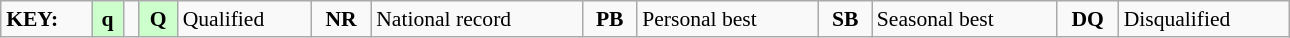<table class="wikitable" style="margin:0.5em auto; font-size:90%;position:relative;" width=68%>
<tr>
<td><strong>KEY:</strong></td>
<td bgcolor=ccffcc align=center><strong>q</strong></td>
<td></td>
<td bgcolor=ccffcc align=center><strong>Q</strong></td>
<td>Qualified</td>
<td align=center><strong>NR</strong></td>
<td>National record</td>
<td align=center><strong>PB</strong></td>
<td>Personal best</td>
<td align=center><strong>SB</strong></td>
<td>Seasonal best</td>
<td align=center><strong>DQ</strong></td>
<td>Disqualified</td>
</tr>
</table>
